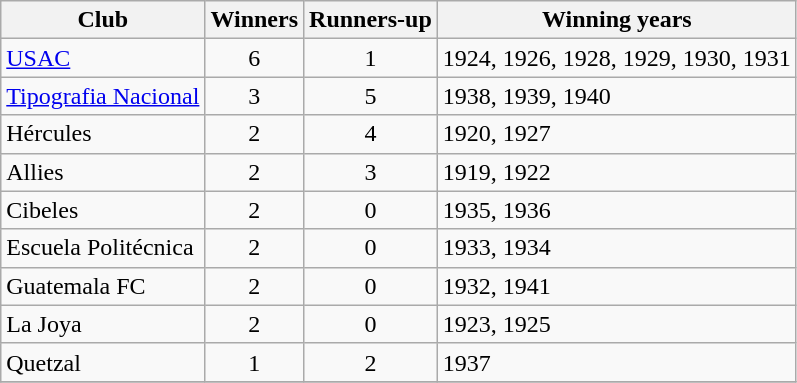<table class="wikitable sortable plainrowheaders">
<tr>
<th scope=col>Club</th>
<th scope=col>Winners</th>
<th scope=col>Runners-up</th>
<th scope=col class="unsortable">Winning years</th>
</tr>
<tr>
<td><a href='#'>USAC</a></td>
<td align=center>6</td>
<td align=center>1</td>
<td>1924, 1926, 1928, 1929, 1930, 1931</td>
</tr>
<tr>
<td><a href='#'>Tipografia Nacional</a></td>
<td align=center>3</td>
<td align=center>5</td>
<td>1938, 1939, 1940</td>
</tr>
<tr>
<td>Hércules</td>
<td align=center>2</td>
<td align=center>4</td>
<td>1920, 1927</td>
</tr>
<tr>
<td>Allies</td>
<td align=center>2</td>
<td align=center>3</td>
<td>1919, 1922</td>
</tr>
<tr>
<td>Cibeles</td>
<td align=center>2</td>
<td align=center>0</td>
<td>1935, 1936</td>
</tr>
<tr>
<td>Escuela Politécnica</td>
<td align=center>2</td>
<td align=center>0</td>
<td>1933, 1934</td>
</tr>
<tr>
<td>Guatemala FC</td>
<td align=center>2</td>
<td align=center>0</td>
<td>1932, 1941</td>
</tr>
<tr>
<td>La Joya</td>
<td align=center>2</td>
<td align=center>0</td>
<td>1923, 1925</td>
</tr>
<tr>
<td>Quetzal</td>
<td align=center>1</td>
<td align=center>2</td>
<td>1937</td>
</tr>
<tr>
</tr>
</table>
